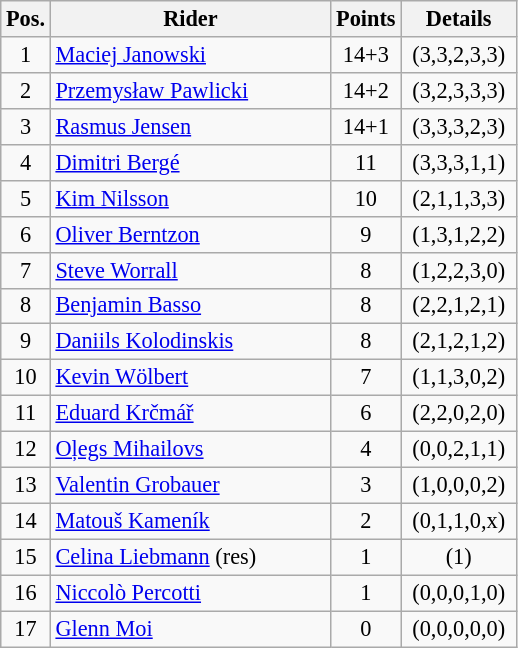<table class=wikitable style="font-size:93%; text-align:center;">
<tr>
<th width=25px>Pos.</th>
<th width=180px>Rider</th>
<th width=40px>Points</th>
<th width=70px>Details</th>
</tr>
<tr>
<td>1</td>
<td style="text-align:left;"> <a href='#'>Maciej Janowski</a></td>
<td>14+3</td>
<td>(3,3,2,3,3)</td>
</tr>
<tr>
<td>2</td>
<td style="text-align:left;"> <a href='#'>Przemysław Pawlicki</a></td>
<td>14+2</td>
<td>(3,2,3,3,3)</td>
</tr>
<tr>
<td>3</td>
<td style="text-align:left;"> <a href='#'>Rasmus Jensen</a></td>
<td>14+1</td>
<td>(3,3,3,2,3)</td>
</tr>
<tr>
<td>4</td>
<td style="text-align:left;"> <a href='#'>Dimitri Bergé</a></td>
<td>11</td>
<td>(3,3,3,1,1)</td>
</tr>
<tr>
<td>5</td>
<td style="text-align:left;"> <a href='#'>Kim Nilsson</a></td>
<td>10</td>
<td>(2,1,1,3,3)</td>
</tr>
<tr>
<td>6</td>
<td style="text-align:left;"> <a href='#'>Oliver Berntzon</a></td>
<td>9</td>
<td>(1,3,1,2,2)</td>
</tr>
<tr>
<td>7</td>
<td style="text-align:left;"> <a href='#'>Steve Worrall</a></td>
<td>8</td>
<td>(1,2,2,3,0)</td>
</tr>
<tr>
<td>8</td>
<td style="text-align:left;"> <a href='#'>Benjamin Basso</a></td>
<td>8</td>
<td>(2,2,1,2,1)</td>
</tr>
<tr>
<td>9</td>
<td style="text-align:left;"> <a href='#'>Daniils Kolodinskis</a></td>
<td>8</td>
<td>(2,1,2,1,2)</td>
</tr>
<tr>
<td>10</td>
<td style="text-align:left;"> <a href='#'>Kevin Wölbert</a></td>
<td>7</td>
<td>(1,1,3,0,2)</td>
</tr>
<tr>
<td>11</td>
<td style="text-align:left;"> <a href='#'>Eduard Krčmář</a></td>
<td>6</td>
<td>(2,2,0,2,0)</td>
</tr>
<tr>
<td>12</td>
<td style="text-align:left;"> <a href='#'>Oļegs Mihailovs</a></td>
<td>4</td>
<td>(0,0,2,1,1)</td>
</tr>
<tr>
<td>13</td>
<td style="text-align:left;"> <a href='#'>Valentin Grobauer</a></td>
<td>3</td>
<td>(1,0,0,0,2)</td>
</tr>
<tr>
<td>14</td>
<td style="text-align:left;"> <a href='#'>Matouš Kameník</a></td>
<td>2</td>
<td>(0,1,1,0,x)</td>
</tr>
<tr>
<td>15</td>
<td style="text-align:left;"> <a href='#'>Celina Liebmann</a> (res)</td>
<td>1</td>
<td>(1)</td>
</tr>
<tr>
<td>16</td>
<td style="text-align:left;"> <a href='#'>Niccolò Percotti</a></td>
<td>1</td>
<td>(0,0,0,1,0)</td>
</tr>
<tr>
<td>17</td>
<td style="text-align:left;"> <a href='#'>Glenn Moi</a></td>
<td>0</td>
<td>(0,0,0,0,0)</td>
</tr>
</table>
